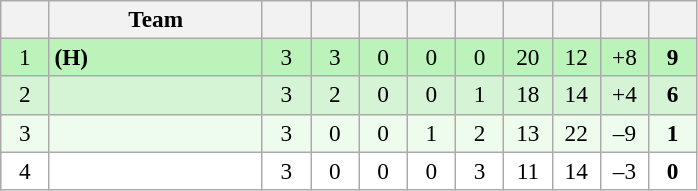<table class="wikitable" style="text-align: center; font-size: 97%;">
<tr>
<th width="25"></th>
<th width="135">Team</th>
<th width="25"></th>
<th width="25"></th>
<th width="25"></th>
<th width="25"></th>
<th width="25"></th>
<th width="25"></th>
<th width="25"></th>
<th width="25"></th>
<th width="25"></th>
</tr>
<tr style="background-color: #bbf3bb;">
<td>1</td>
<td align=left> <strong>(H)</strong></td>
<td>3</td>
<td>3</td>
<td>0</td>
<td>0</td>
<td>0</td>
<td>20</td>
<td>12</td>
<td>+8</td>
<td><strong>9</strong></td>
</tr>
<tr style="background-color: #d5f4d5;">
<td>2</td>
<td align=left></td>
<td>3</td>
<td>2</td>
<td>0</td>
<td>0</td>
<td>1</td>
<td>18</td>
<td>14</td>
<td>+4</td>
<td><strong>6</strong></td>
</tr>
<tr style="background-color: #edfced;">
<td>3</td>
<td align=left></td>
<td>3</td>
<td>0</td>
<td>0</td>
<td>1</td>
<td>2</td>
<td>13</td>
<td>22</td>
<td>–9</td>
<td><strong>1</strong></td>
</tr>
<tr style="background-color: #fefffe;">
<td>4</td>
<td align=left></td>
<td>3</td>
<td>0</td>
<td>0</td>
<td>0</td>
<td>3</td>
<td>11</td>
<td>14</td>
<td>–3</td>
<td><strong>0</strong></td>
</tr>
</table>
